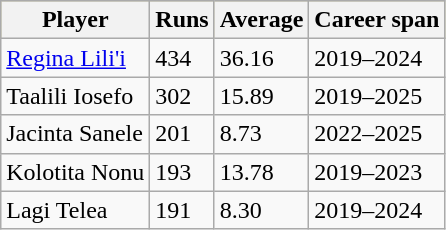<table class="wikitable">
<tr bgcolor=#bdb76b>
<th>Player</th>
<th>Runs</th>
<th>Average</th>
<th>Career span</th>
</tr>
<tr>
<td><a href='#'>Regina Lili'i</a></td>
<td>434</td>
<td>36.16</td>
<td>2019–2024</td>
</tr>
<tr>
<td>Taalili Iosefo</td>
<td>302</td>
<td>15.89</td>
<td>2019–2025</td>
</tr>
<tr>
<td>Jacinta Sanele</td>
<td>201</td>
<td>8.73</td>
<td>2022–2025</td>
</tr>
<tr>
<td>Kolotita Nonu</td>
<td>193</td>
<td>13.78</td>
<td>2019–2023</td>
</tr>
<tr>
<td>Lagi Telea</td>
<td>191</td>
<td>8.30</td>
<td>2019–2024</td>
</tr>
</table>
